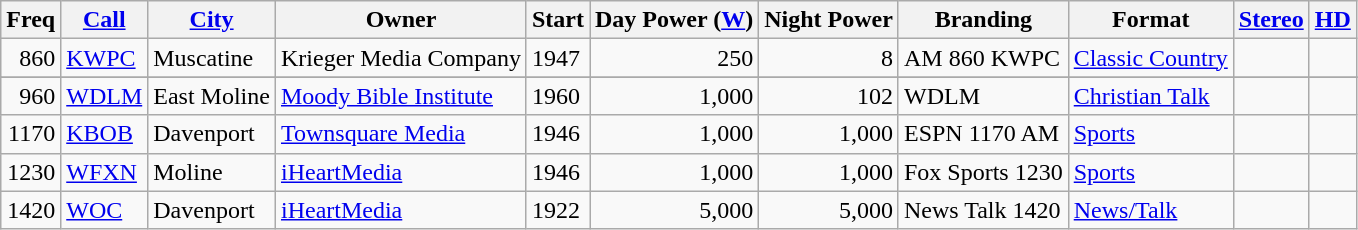<table class="wikitable sortable">
<tr>
<th>Freq</th>
<th><a href='#'>Call</a></th>
<th><a href='#'>City</a></th>
<th>Owner</th>
<th>Start</th>
<th>Day Power (<a href='#'>W</a>)</th>
<th>Night Power</th>
<th>Branding</th>
<th>Format</th>
<th><a href='#'>Stereo</a></th>
<th><a href='#'>HD</a></th>
</tr>
<tr>
<td align=right>860</td>
<td><a href='#'>KWPC</a></td>
<td>Muscatine</td>
<td>Krieger Media Company</td>
<td>1947</td>
<td align=right>250</td>
<td align=right>8</td>
<td>AM 860 KWPC</td>
<td><a href='#'>Classic Country</a></td>
<td></td>
<td></td>
</tr>
<tr>
</tr>
<tr>
<td align=right>960</td>
<td><a href='#'>WDLM</a></td>
<td>East Moline</td>
<td><a href='#'>Moody Bible Institute</a></td>
<td>1960</td>
<td align=right>1,000</td>
<td align=right>102</td>
<td>WDLM</td>
<td><a href='#'>Christian Talk</a></td>
<td></td>
<td></td>
</tr>
<tr>
<td align=right>1170</td>
<td><a href='#'>KBOB</a></td>
<td>Davenport</td>
<td><a href='#'>Townsquare Media</a></td>
<td>1946</td>
<td align=right>1,000</td>
<td align=right>1,000</td>
<td>ESPN 1170 AM</td>
<td><a href='#'>Sports</a></td>
<td></td>
<td></td>
</tr>
<tr>
<td align=right>1230</td>
<td><a href='#'>WFXN</a></td>
<td>Moline</td>
<td><a href='#'>iHeartMedia</a></td>
<td>1946</td>
<td align=right>1,000</td>
<td align=right>1,000</td>
<td>Fox Sports 1230</td>
<td><a href='#'>Sports</a></td>
<td></td>
<td></td>
</tr>
<tr>
<td align=right>1420</td>
<td><a href='#'>WOC</a></td>
<td>Davenport</td>
<td><a href='#'>iHeartMedia</a></td>
<td>1922</td>
<td align=right>5,000</td>
<td align=right>5,000</td>
<td>News Talk 1420</td>
<td><a href='#'>News/Talk</a></td>
<td></td>
<td></td>
</tr>
</table>
